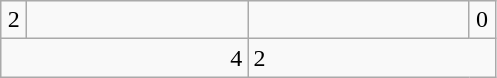<table class=wikitable>
<tr>
<td align=center width=10>2</td>
<td align=center width=140></td>
<td align="center" width="140"></td>
<td align="center" width="10">0</td>
</tr>
<tr>
<td colspan=2 align=right>4</td>
<td colspan="2">2</td>
</tr>
</table>
